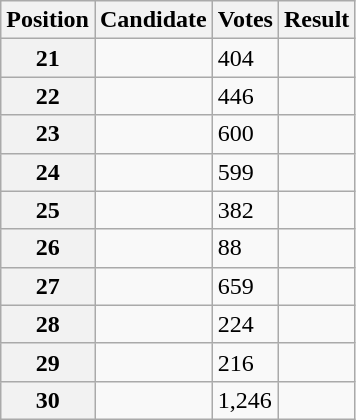<table class="wikitable sortable col3right">
<tr>
<th scope="col">Position</th>
<th scope="col">Candidate</th>
<th scope="col">Votes</th>
<th scope="col">Result</th>
</tr>
<tr>
<th scope="row">21</th>
<td></td>
<td>404</td>
<td></td>
</tr>
<tr>
<th scope="row">22</th>
<td></td>
<td>446</td>
<td></td>
</tr>
<tr>
<th scope="row">23</th>
<td></td>
<td>600</td>
<td></td>
</tr>
<tr>
<th scope="row">24</th>
<td></td>
<td>599</td>
<td></td>
</tr>
<tr>
<th scope="row">25</th>
<td></td>
<td>382</td>
<td></td>
</tr>
<tr>
<th scope="row">26</th>
<td></td>
<td>88</td>
<td></td>
</tr>
<tr>
<th scope="row">27</th>
<td></td>
<td>659</td>
<td></td>
</tr>
<tr>
<th scope="row">28</th>
<td></td>
<td>224</td>
<td></td>
</tr>
<tr>
<th scope="row">29</th>
<td></td>
<td>216</td>
<td></td>
</tr>
<tr>
<th scope="row">30</th>
<td></td>
<td>1,246</td>
<td></td>
</tr>
</table>
